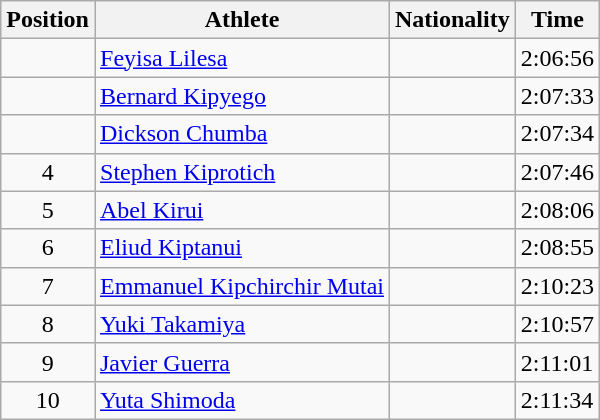<table class="wikitable sortable">
<tr>
<th>Position</th>
<th>Athlete</th>
<th>Nationality</th>
<th>Time</th>
</tr>
<tr>
<td align=center></td>
<td><a href='#'>Feyisa Lilesa</a></td>
<td></td>
<td>2:06:56</td>
</tr>
<tr>
<td align=center></td>
<td><a href='#'>Bernard Kipyego</a></td>
<td></td>
<td>2:07:33</td>
</tr>
<tr>
<td align=center></td>
<td><a href='#'>Dickson Chumba</a></td>
<td></td>
<td>2:07:34</td>
</tr>
<tr>
<td align=center>4</td>
<td><a href='#'>Stephen Kiprotich</a></td>
<td></td>
<td>2:07:46</td>
</tr>
<tr>
<td align=center>5</td>
<td><a href='#'>Abel Kirui</a></td>
<td></td>
<td>2:08:06</td>
</tr>
<tr>
<td align=center>6</td>
<td><a href='#'>Eliud Kiptanui</a></td>
<td></td>
<td>2:08:55</td>
</tr>
<tr>
<td align=center>7</td>
<td><a href='#'>Emmanuel Kipchirchir Mutai</a></td>
<td></td>
<td>2:10:23</td>
</tr>
<tr>
<td align=center>8</td>
<td><a href='#'>Yuki Takamiya</a></td>
<td></td>
<td>2:10:57</td>
</tr>
<tr>
<td align=center>9</td>
<td><a href='#'>Javier Guerra</a></td>
<td></td>
<td>2:11:01</td>
</tr>
<tr>
<td align=center>10</td>
<td><a href='#'>Yuta Shimoda</a></td>
<td></td>
<td>2:11:34</td>
</tr>
</table>
